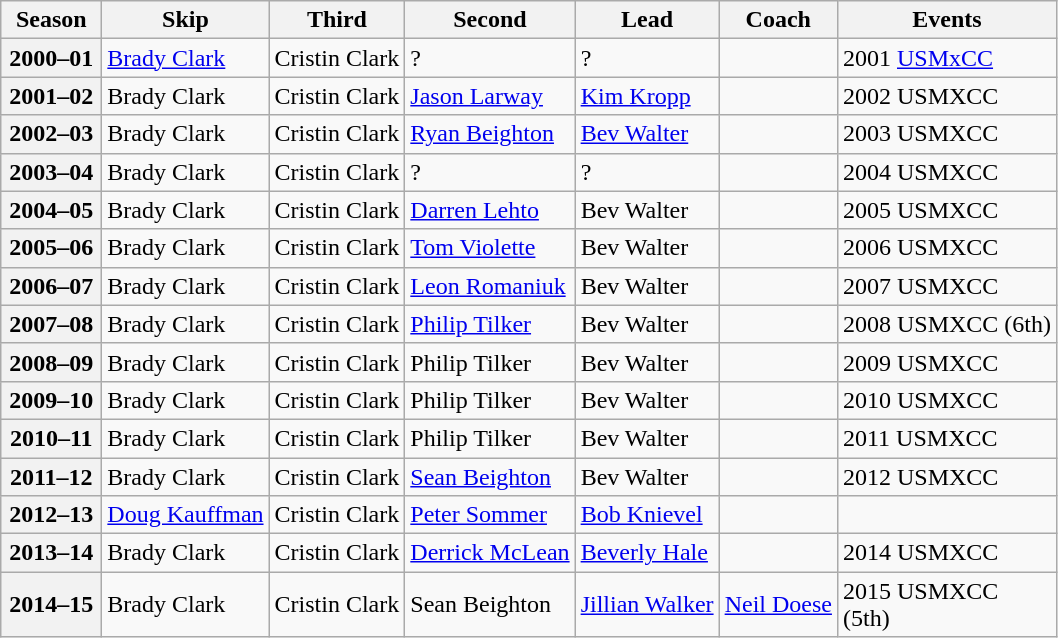<table class="wikitable">
<tr>
<th scope="col" width=60>Season</th>
<th scope="col">Skip</th>
<th scope="col">Third</th>
<th scope="col">Second</th>
<th scope="col">Lead</th>
<th scope="col">Coach</th>
<th scope="col">Events</th>
</tr>
<tr>
<th scope="row">2000–01</th>
<td><a href='#'>Brady Clark</a></td>
<td>Cristin Clark</td>
<td>?</td>
<td>?</td>
<td></td>
<td>2001 <a href='#'>USMxCC</a> </td>
</tr>
<tr>
<th scope="row">2001–02</th>
<td>Brady Clark</td>
<td>Cristin Clark</td>
<td><a href='#'>Jason Larway</a></td>
<td><a href='#'>Kim Kropp</a></td>
<td></td>
<td>2002 USMXCC </td>
</tr>
<tr>
<th scope="row">2002–03</th>
<td>Brady Clark</td>
<td>Cristin Clark</td>
<td><a href='#'>Ryan Beighton</a></td>
<td><a href='#'>Bev Walter</a></td>
<td></td>
<td>2003 USMXCC </td>
</tr>
<tr>
<th scope="row">2003–04</th>
<td>Brady Clark</td>
<td>Cristin Clark</td>
<td>?</td>
<td>?</td>
<td></td>
<td>2004 USMXCC </td>
</tr>
<tr>
<th scope="row">2004–05</th>
<td>Brady Clark</td>
<td>Cristin Clark</td>
<td><a href='#'>Darren Lehto</a></td>
<td>Bev Walter</td>
<td></td>
<td>2005 USMXCC </td>
</tr>
<tr>
<th scope="row">2005–06</th>
<td>Brady Clark</td>
<td>Cristin Clark</td>
<td><a href='#'>Tom Violette</a></td>
<td>Bev Walter</td>
<td></td>
<td>2006 USMXCC </td>
</tr>
<tr>
<th scope="row">2006–07</th>
<td>Brady Clark</td>
<td>Cristin Clark</td>
<td><a href='#'>Leon Romaniuk</a></td>
<td>Bev Walter</td>
<td></td>
<td>2007 USMXCC </td>
</tr>
<tr>
<th scope="row">2007–08</th>
<td>Brady Clark</td>
<td>Cristin Clark</td>
<td><a href='#'>Philip Tilker</a></td>
<td>Bev Walter</td>
<td></td>
<td>2008 USMXCC (6th)</td>
</tr>
<tr>
<th scope="row">2008–09</th>
<td>Brady Clark</td>
<td>Cristin Clark</td>
<td>Philip Tilker</td>
<td>Bev Walter</td>
<td></td>
<td>2009 USMXCC </td>
</tr>
<tr>
<th scope="row">2009–10</th>
<td>Brady Clark</td>
<td>Cristin Clark</td>
<td>Philip Tilker</td>
<td>Bev Walter</td>
<td></td>
<td>2010 USMXCC </td>
</tr>
<tr>
<th scope="row">2010–11</th>
<td>Brady Clark</td>
<td>Cristin Clark</td>
<td>Philip Tilker</td>
<td>Bev Walter</td>
<td></td>
<td>2011 USMXCC </td>
</tr>
<tr>
<th scope="row">2011–12</th>
<td>Brady Clark</td>
<td>Cristin Clark</td>
<td><a href='#'>Sean Beighton</a></td>
<td>Bev Walter</td>
<td></td>
<td>2012 USMXCC </td>
</tr>
<tr>
<th scope="row">2012–13</th>
<td><a href='#'>Doug Kauffman</a></td>
<td>Cristin Clark</td>
<td><a href='#'>Peter Sommer</a></td>
<td><a href='#'>Bob Knievel</a></td>
<td></td>
<td></td>
</tr>
<tr>
<th scope="row">2013–14</th>
<td>Brady Clark</td>
<td>Cristin Clark</td>
<td><a href='#'>Derrick McLean</a></td>
<td><a href='#'>Beverly Hale</a></td>
<td></td>
<td>2014 USMXCC </td>
</tr>
<tr>
<th scope="row">2014–15</th>
<td>Brady Clark</td>
<td>Cristin Clark</td>
<td>Sean Beighton</td>
<td><a href='#'>Jillian Walker</a></td>
<td><a href='#'>Neil Doese</a></td>
<td>2015 USMXCC <br> (5th)</td>
</tr>
</table>
